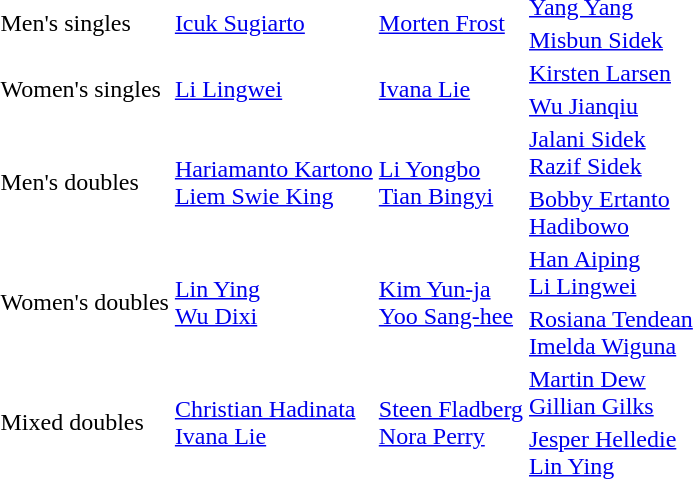<table>
<tr>
<td rowspan=2>Men's singles</td>
<td rowspan=2> <a href='#'>Icuk Sugiarto</a></td>
<td rowspan=2> <a href='#'>Morten Frost</a></td>
<td> <a href='#'>Yang Yang</a></td>
</tr>
<tr>
<td> <a href='#'>Misbun Sidek</a></td>
</tr>
<tr>
<td rowspan=2>Women's singles</td>
<td rowspan=2> <a href='#'>Li Lingwei</a></td>
<td rowspan=2> <a href='#'>Ivana Lie</a></td>
<td> <a href='#'>Kirsten Larsen</a></td>
</tr>
<tr>
<td> <a href='#'>Wu Jianqiu</a></td>
</tr>
<tr>
<td rowspan=2>Men's doubles</td>
<td rowspan=2> <a href='#'>Hariamanto Kartono</a> <br>  <a href='#'>Liem Swie King</a></td>
<td rowspan=2> <a href='#'>Li Yongbo</a> <br>  <a href='#'>Tian Bingyi</a></td>
<td> <a href='#'>Jalani Sidek</a> <br>  <a href='#'>Razif Sidek</a></td>
</tr>
<tr>
<td> <a href='#'>Bobby Ertanto</a> <br>  <a href='#'>Hadibowo</a></td>
</tr>
<tr>
<td rowspan=2>Women's doubles</td>
<td rowspan=2> <a href='#'>Lin Ying</a> <br>  <a href='#'>Wu Dixi</a></td>
<td rowspan=2> <a href='#'>Kim Yun-ja</a> <br>  <a href='#'>Yoo Sang-hee</a></td>
<td> <a href='#'>Han Aiping</a> <br>  <a href='#'>Li Lingwei</a></td>
</tr>
<tr>
<td> <a href='#'>Rosiana Tendean</a> <br>  <a href='#'>Imelda Wiguna</a></td>
</tr>
<tr>
<td rowspan=2>Mixed doubles</td>
<td rowspan=2> <a href='#'>Christian Hadinata</a><br>  <a href='#'>Ivana Lie</a></td>
<td rowspan=2> <a href='#'>Steen Fladberg</a> <br>  <a href='#'>Nora Perry</a></td>
<td> <a href='#'>Martin Dew</a> <br>  <a href='#'>Gillian Gilks</a></td>
</tr>
<tr>
<td> <a href='#'>Jesper Helledie</a> <br>  <a href='#'>Lin Ying</a></td>
</tr>
</table>
